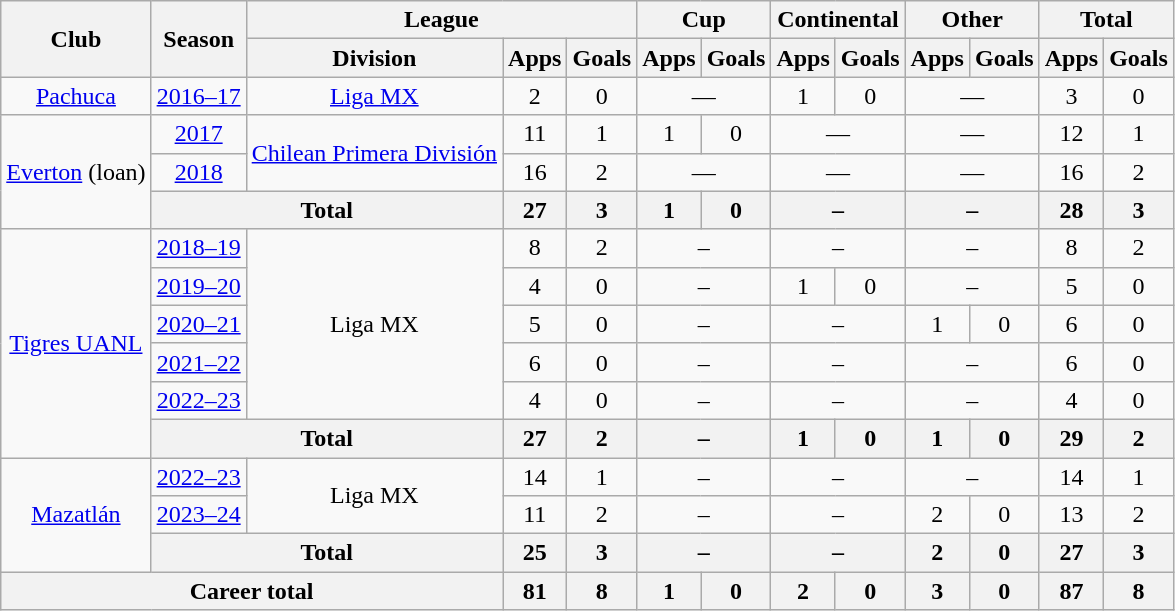<table class="wikitable" style="text-align:center">
<tr>
<th rowspan="2">Club</th>
<th rowspan="2">Season</th>
<th colspan="3">League</th>
<th colspan="2">Cup</th>
<th colspan="2">Continental</th>
<th colspan="2">Other</th>
<th colspan="2">Total</th>
</tr>
<tr>
<th>Division</th>
<th>Apps</th>
<th>Goals</th>
<th>Apps</th>
<th>Goals</th>
<th>Apps</th>
<th>Goals</th>
<th>Apps</th>
<th>Goals</th>
<th>Apps</th>
<th>Goals</th>
</tr>
<tr>
<td><a href='#'>Pachuca</a></td>
<td><a href='#'>2016–17</a></td>
<td><a href='#'>Liga MX</a></td>
<td>2</td>
<td>0</td>
<td colspan=2>—</td>
<td>1</td>
<td>0</td>
<td colspan=2>—</td>
<td>3</td>
<td>0</td>
</tr>
<tr>
<td rowspan="3"><a href='#'>Everton</a> (loan)</td>
<td><a href='#'>2017</a></td>
<td rowspan="2"><a href='#'>Chilean Primera División</a></td>
<td>11</td>
<td>1</td>
<td>1</td>
<td>0</td>
<td colspan=2>—</td>
<td colspan=2>—</td>
<td>12</td>
<td>1</td>
</tr>
<tr>
<td><a href='#'>2018</a></td>
<td>16</td>
<td>2</td>
<td colspan=2>—</td>
<td colspan=2>—</td>
<td colspan="2">—</td>
<td>16</td>
<td>2</td>
</tr>
<tr>
<th colspan="2">Total</th>
<th>27</th>
<th>3</th>
<th>1</th>
<th>0</th>
<th colspan=2>–</th>
<th colspan=2>–</th>
<th>28</th>
<th>3</th>
</tr>
<tr>
<td rowspan="6"><a href='#'>Tigres UANL</a></td>
<td><a href='#'>2018–19</a></td>
<td rowspan="5">Liga MX</td>
<td>8</td>
<td>2</td>
<td colspan=2>–</td>
<td colspan="2">–</td>
<td colspan=2>–</td>
<td>8</td>
<td>2</td>
</tr>
<tr>
<td><a href='#'>2019–20</a></td>
<td>4</td>
<td>0</td>
<td colspan=2>–</td>
<td>1</td>
<td>0</td>
<td colspan=2>–</td>
<td>5</td>
<td>0</td>
</tr>
<tr>
<td><a href='#'>2020–21</a></td>
<td>5</td>
<td>0</td>
<td colspan=2>–</td>
<td colspan=2>–</td>
<td>1</td>
<td>0</td>
<td>6</td>
<td>0</td>
</tr>
<tr>
<td><a href='#'>2021–22</a></td>
<td>6</td>
<td>0</td>
<td colspan=2>–</td>
<td colspan=2>–</td>
<td colspan=2>–</td>
<td>6</td>
<td>0</td>
</tr>
<tr>
<td><a href='#'>2022–23</a></td>
<td>4</td>
<td>0</td>
<td colspan=2>–</td>
<td colspan=2>–</td>
<td colspan=2>–</td>
<td>4</td>
<td>0</td>
</tr>
<tr>
<th colspan="2">Total</th>
<th>27</th>
<th>2</th>
<th colspan=2>–</th>
<th>1</th>
<th>0</th>
<th>1</th>
<th>0</th>
<th>29</th>
<th>2</th>
</tr>
<tr>
<td rowspan="3"><a href='#'>Mazatlán</a></td>
<td><a href='#'>2022–23</a></td>
<td rowspan="2">Liga MX</td>
<td>14</td>
<td>1</td>
<td colspan=2>–</td>
<td colspan="2">–</td>
<td colspan=2>–</td>
<td>14</td>
<td>1</td>
</tr>
<tr>
<td><a href='#'>2023–24</a></td>
<td>11</td>
<td>2</td>
<td colspan=2>–</td>
<td colspan=2>–</td>
<td>2</td>
<td>0</td>
<td>13</td>
<td>2</td>
</tr>
<tr>
<th colspan="2">Total</th>
<th>25</th>
<th>3</th>
<th colspan=2>–</th>
<th colspan=2>–</th>
<th>2</th>
<th>0</th>
<th>27</th>
<th>3</th>
</tr>
<tr>
<th colspan="3"><strong>Career total</strong></th>
<th>81</th>
<th>8</th>
<th>1</th>
<th>0</th>
<th>2</th>
<th>0</th>
<th>3</th>
<th>0</th>
<th>87</th>
<th>8</th>
</tr>
</table>
